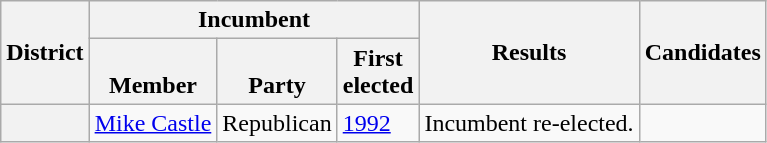<table class="wikitable sortable">
<tr>
<th rowspan=2>District</th>
<th colspan=3>Incumbent</th>
<th rowspan=2>Results</th>
<th rowspan=2 class="unsortable">Candidates</th>
</tr>
<tr valign=bottom>
<th>Member</th>
<th>Party</th>
<th>First<br>elected</th>
</tr>
<tr>
<th></th>
<td><a href='#'>Mike Castle</a></td>
<td>Republican</td>
<td><a href='#'>1992</a></td>
<td>Incumbent re-elected.</td>
<td nowrap><br></td>
</tr>
</table>
